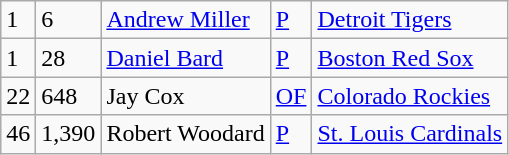<table class="wikitable">
<tr>
<td>1</td>
<td>6</td>
<td><a href='#'>Andrew Miller</a></td>
<td><a href='#'>P</a></td>
<td><a href='#'>Detroit Tigers</a></td>
</tr>
<tr>
<td>1</td>
<td>28</td>
<td><a href='#'>Daniel Bard</a></td>
<td><a href='#'>P</a></td>
<td><a href='#'>Boston Red Sox</a></td>
</tr>
<tr>
<td>22</td>
<td>648</td>
<td>Jay Cox</td>
<td><a href='#'>OF</a></td>
<td><a href='#'>Colorado Rockies</a></td>
</tr>
<tr>
<td>46</td>
<td>1,390</td>
<td>Robert Woodard</td>
<td><a href='#'>P</a></td>
<td><a href='#'>St. Louis Cardinals</a></td>
</tr>
</table>
